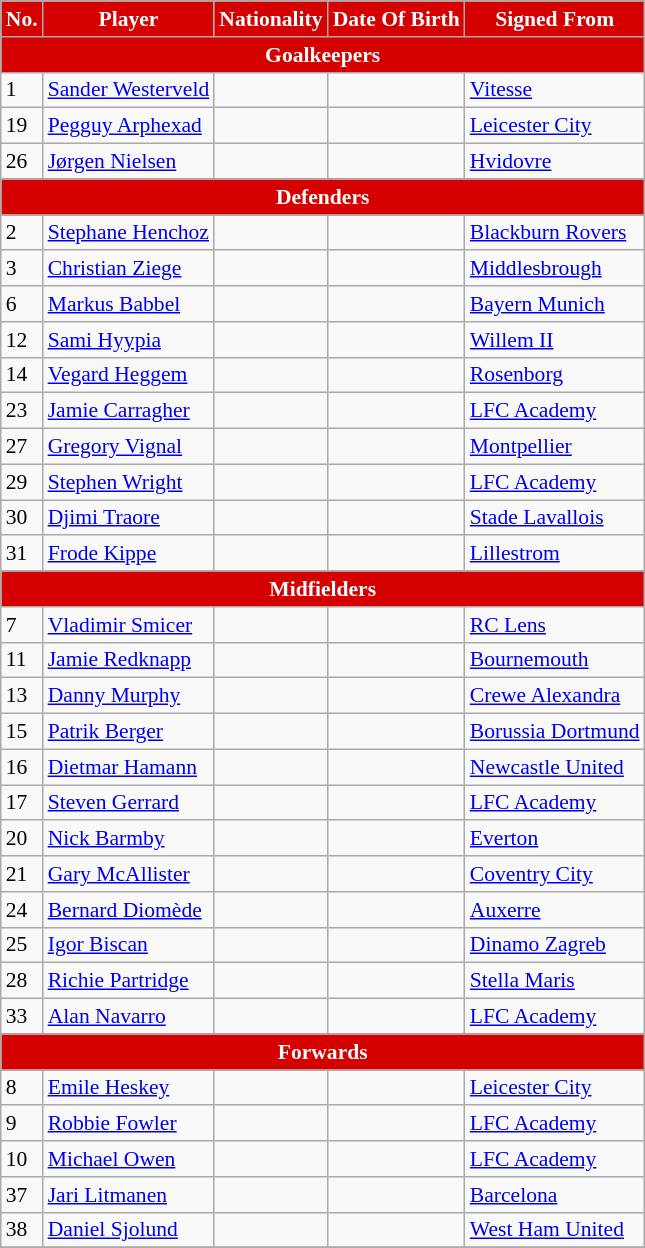<table class="wikitable" style="text-align:left; font-size:90%;">
<tr>
<th style="background:#d50000; color:white; text-align:center;">No.</th>
<th style="background:#d50000; color:white; text-align:center;">Player</th>
<th style="background:#d50000; color:white; text-align:center;">Nationality</th>
<th style="background:#d50000; color:white; text-align:center;">Date Of Birth</th>
<th style="background:#d50000; color:white; text-align:center;">Signed From</th>
</tr>
<tr>
<th colspan="10" style="background:#d50000; color:white; text-align:center"><strong>Goalkeepers</strong></th>
</tr>
<tr>
<td>1</td>
<td><a href='#'>Sander Westerveld</a></td>
<td></td>
<td></td>
<td> <a href='#'>Vitesse</a></td>
</tr>
<tr>
<td>19</td>
<td><a href='#'>Pegguy Arphexad</a></td>
<td></td>
<td></td>
<td> <a href='#'>Leicester City</a></td>
</tr>
<tr>
<td>26</td>
<td><a href='#'>Jørgen Nielsen</a></td>
<td></td>
<td></td>
<td> <a href='#'>Hvidovre</a></td>
</tr>
<tr>
<th colspan="10" style="background:#d50000; color:white; text-align:center"><strong>Defenders</strong></th>
</tr>
<tr>
<td>2</td>
<td><a href='#'>Stephane Henchoz</a></td>
<td></td>
<td></td>
<td> <a href='#'>Blackburn Rovers</a></td>
</tr>
<tr>
<td>3</td>
<td><a href='#'>Christian Ziege</a></td>
<td></td>
<td></td>
<td> <a href='#'>Middlesbrough</a></td>
</tr>
<tr>
<td>6</td>
<td><a href='#'>Markus Babbel</a></td>
<td></td>
<td></td>
<td> <a href='#'>Bayern Munich</a></td>
</tr>
<tr>
<td>12</td>
<td><a href='#'>Sami Hyypia</a></td>
<td></td>
<td></td>
<td> <a href='#'>Willem II</a></td>
</tr>
<tr>
<td>14</td>
<td><a href='#'>Vegard Heggem</a></td>
<td></td>
<td></td>
<td> <a href='#'>Rosenborg</a></td>
</tr>
<tr>
<td>23</td>
<td><a href='#'>Jamie Carragher</a></td>
<td></td>
<td></td>
<td> <a href='#'>LFC Academy</a></td>
</tr>
<tr>
<td>27</td>
<td><a href='#'>Gregory Vignal</a></td>
<td></td>
<td></td>
<td> <a href='#'>Montpellier</a></td>
</tr>
<tr>
<td>29</td>
<td><a href='#'>Stephen Wright</a></td>
<td></td>
<td></td>
<td> <a href='#'>LFC Academy</a></td>
</tr>
<tr>
<td>30</td>
<td><a href='#'>Djimi Traore</a></td>
<td></td>
<td></td>
<td> <a href='#'>Stade Lavallois</a></td>
</tr>
<tr>
<td>31</td>
<td><a href='#'>Frode Kippe</a></td>
<td></td>
<td></td>
<td> <a href='#'>Lillestrom</a></td>
</tr>
<tr>
<th colspan="10" style="background:#d50000; color:white; text-align:center"><strong>Midfielders</strong></th>
</tr>
<tr>
<td>7</td>
<td><a href='#'>Vladimir Smicer</a></td>
<td></td>
<td></td>
<td> <a href='#'>RC Lens</a></td>
</tr>
<tr>
<td>11</td>
<td><a href='#'>Jamie Redknapp</a></td>
<td></td>
<td></td>
<td> <a href='#'>Bournemouth</a></td>
</tr>
<tr>
<td>13</td>
<td><a href='#'>Danny Murphy</a></td>
<td></td>
<td></td>
<td> <a href='#'>Crewe Alexandra</a></td>
</tr>
<tr>
<td>15</td>
<td><a href='#'>Patrik Berger</a></td>
<td></td>
<td></td>
<td> <a href='#'>Borussia Dortmund</a></td>
</tr>
<tr>
<td>16</td>
<td><a href='#'>Dietmar Hamann</a></td>
<td></td>
<td></td>
<td> <a href='#'>Newcastle United</a></td>
</tr>
<tr>
<td>17</td>
<td><a href='#'>Steven Gerrard</a></td>
<td></td>
<td></td>
<td> <a href='#'>LFC Academy</a></td>
</tr>
<tr>
<td>20</td>
<td><a href='#'>Nick Barmby</a></td>
<td></td>
<td></td>
<td> <a href='#'>Everton</a></td>
</tr>
<tr>
<td>21</td>
<td><a href='#'>Gary McAllister</a></td>
<td></td>
<td></td>
<td> <a href='#'>Coventry City</a></td>
</tr>
<tr>
<td>24</td>
<td><a href='#'>Bernard Diomède</a></td>
<td></td>
<td></td>
<td> <a href='#'>Auxerre</a></td>
</tr>
<tr>
<td>25</td>
<td><a href='#'>Igor Biscan</a></td>
<td></td>
<td></td>
<td> <a href='#'>Dinamo Zagreb</a></td>
</tr>
<tr>
<td>28</td>
<td><a href='#'>Richie Partridge</a></td>
<td></td>
<td></td>
<td> <a href='#'>Stella Maris</a></td>
</tr>
<tr>
<td>33</td>
<td><a href='#'>Alan Navarro</a></td>
<td></td>
<td></td>
<td> <a href='#'>LFC Academy</a></td>
</tr>
<tr>
<th colspan="10" style="background:#d50000; color:white; text-align:center"><strong>Forwards</strong></th>
</tr>
<tr>
<td>8</td>
<td><a href='#'>Emile Heskey</a></td>
<td></td>
<td></td>
<td> <a href='#'>Leicester City</a></td>
</tr>
<tr>
<td>9</td>
<td><a href='#'>Robbie Fowler</a></td>
<td></td>
<td></td>
<td> <a href='#'>LFC Academy</a></td>
</tr>
<tr>
<td>10</td>
<td><a href='#'>Michael Owen</a></td>
<td></td>
<td></td>
<td> <a href='#'>LFC Academy</a></td>
</tr>
<tr>
<td>37</td>
<td><a href='#'>Jari Litmanen</a></td>
<td></td>
<td></td>
<td> <a href='#'>Barcelona</a></td>
</tr>
<tr>
<td>38</td>
<td><a href='#'>Daniel Sjolund</a></td>
<td></td>
<td></td>
<td> <a href='#'>West Ham United</a></td>
</tr>
<tr>
</tr>
</table>
